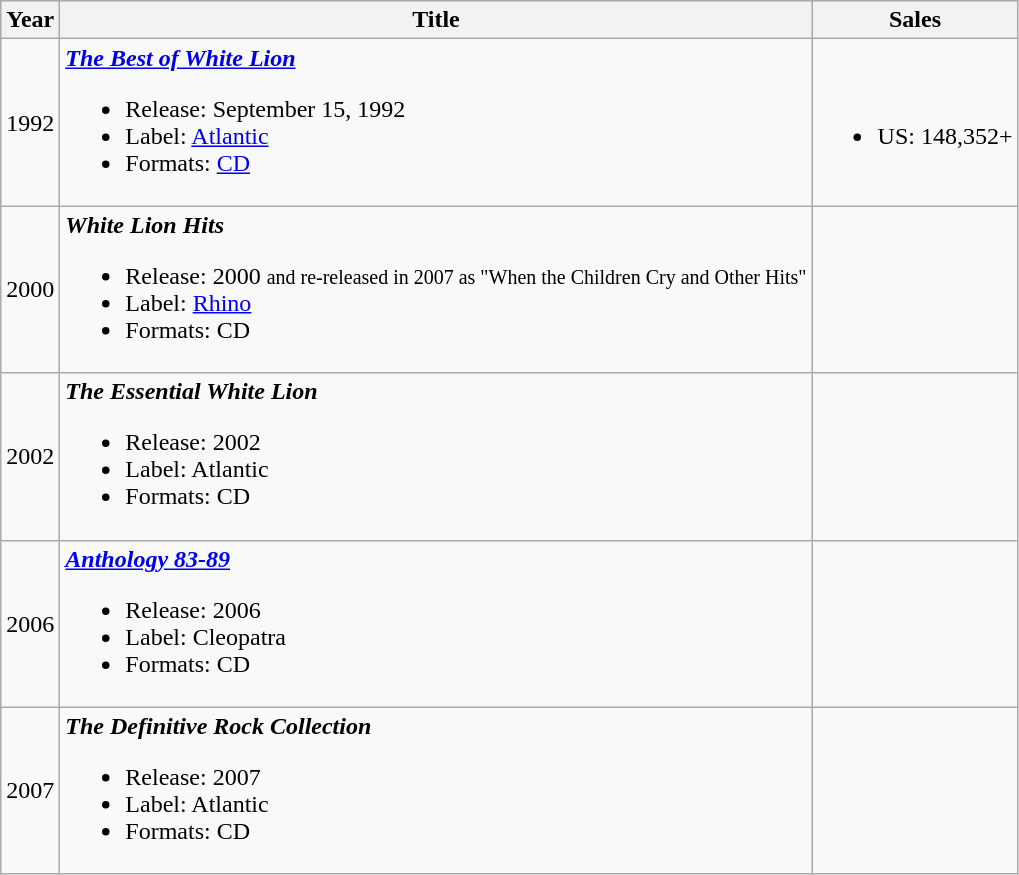<table class="wikitable">
<tr>
<th>Year</th>
<th>Title</th>
<th>Sales</th>
</tr>
<tr>
<td>1992</td>
<td><strong><em><a href='#'>The Best of White Lion</a></em></strong><br><ul><li>Release:  September 15, 1992</li><li>Label: <a href='#'>Atlantic</a></li><li>Formats: <a href='#'>CD</a></li></ul></td>
<td><br><ul><li>US: 148,352+</li></ul></td>
</tr>
<tr>
<td>2000</td>
<td><strong><em>White Lion Hits</em></strong><br><ul><li>Release:  2000 <small> and re-released in 2007 as "When the Children Cry and Other Hits"</small></li><li>Label: <a href='#'>Rhino</a></li><li>Formats: CD</li></ul></td>
<td></td>
</tr>
<tr>
<td>2002</td>
<td><strong><em>The Essential White Lion</em></strong><br><ul><li>Release:  2002</li><li>Label: Atlantic</li><li>Formats: CD</li></ul></td>
<td></td>
</tr>
<tr>
<td>2006</td>
<td><strong><em><a href='#'>Anthology 83-89</a></em></strong><br><ul><li>Release:  2006</li><li>Label: Cleopatra</li><li>Formats: CD</li></ul></td>
<td></td>
</tr>
<tr>
<td>2007</td>
<td><strong><em>The Definitive Rock Collection</em></strong><br><ul><li>Release:  2007</li><li>Label: Atlantic</li><li>Formats: CD</li></ul></td>
<td></td>
</tr>
</table>
